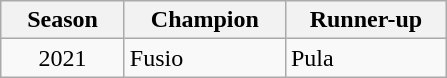<table class="wikitable" style="text-align:left;">
<tr>
<th width="75">Season</th>
<th width="100">Champion</th>
<th width="100">Runner-up</th>
</tr>
<tr>
<td align="center">2021</td>
<td>Fusio</td>
<td>Pula</td>
</tr>
</table>
